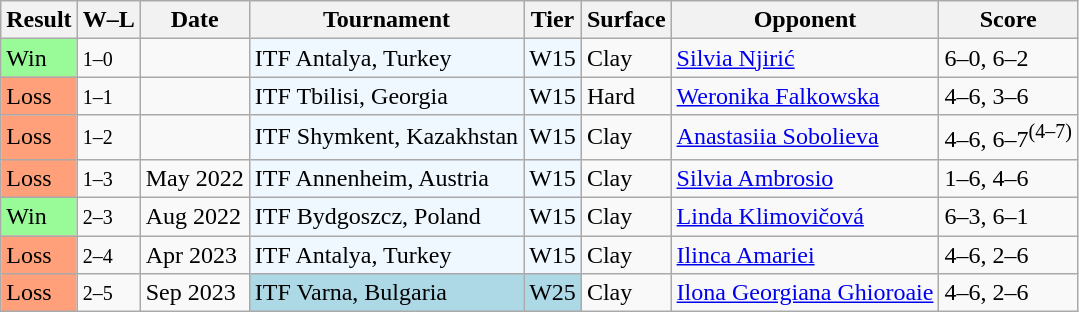<table class="sortable wikitable">
<tr>
<th>Result</th>
<th class="unsortable">W–L</th>
<th>Date</th>
<th>Tournament</th>
<th>Tier</th>
<th>Surface</th>
<th>Opponent</th>
<th class="unsortable">Score</th>
</tr>
<tr>
<td style="background:#98fb98;">Win</td>
<td><small>1–0</small></td>
<td></td>
<td style="background:#f0f8ff;">ITF Antalya, Turkey</td>
<td style="background:#f0f8ff;">W15</td>
<td>Clay</td>
<td> <a href='#'>Silvia Njirić</a></td>
<td>6–0, 6–2</td>
</tr>
<tr>
<td style="background:#ffa07a">Loss</td>
<td><small>1–1</small></td>
<td></td>
<td style="background:#f0f8ff;">ITF Tbilisi, Georgia</td>
<td style="background:#f0f8ff;">W15</td>
<td>Hard</td>
<td> <a href='#'>Weronika Falkowska</a></td>
<td>4–6, 3–6</td>
</tr>
<tr>
<td style="background:#ffa07a">Loss</td>
<td><small>1–2</small></td>
<td></td>
<td style="background:#f0f8ff;">ITF Shymkent, Kazakhstan</td>
<td style="background:#f0f8ff;">W15</td>
<td>Clay</td>
<td> <a href='#'>Anastasiia Sobolieva</a></td>
<td>4–6, 6–7<sup>(4–7)</sup></td>
</tr>
<tr>
<td style="background:#ffa07a">Loss</td>
<td><small>1–3</small></td>
<td>May 2022</td>
<td style="background:#f0f8ff;">ITF Annenheim, Austria</td>
<td style="background:#f0f8ff;">W15</td>
<td>Clay</td>
<td> <a href='#'>Silvia Ambrosio</a></td>
<td>1–6, 4–6</td>
</tr>
<tr>
<td bgcolor=98FB98>Win</td>
<td><small>2–3</small></td>
<td>Aug 2022</td>
<td style="background:#f0f8ff;">ITF Bydgoszcz, Poland</td>
<td style="background:#f0f8ff;">W15</td>
<td>Clay</td>
<td> <a href='#'>Linda Klimovičová</a></td>
<td>6–3, 6–1</td>
</tr>
<tr>
<td bgcolor=ffa07a>Loss</td>
<td><small>2–4</small></td>
<td>Apr 2023</td>
<td style="background:#f0f8ff;">ITF Antalya, Turkey</td>
<td style="background:#f0f8ff;">W15</td>
<td>Clay</td>
<td> <a href='#'>Ilinca Amariei</a></td>
<td>4–6, 2–6</td>
</tr>
<tr>
<td style="background:#ffa07a">Loss</td>
<td><small>2–5</small></td>
<td>Sep 2023</td>
<td style="background:lightblue">ITF Varna, Bulgaria</td>
<td style="background:lightblue">W25</td>
<td>Clay</td>
<td> <a href='#'>Ilona Georgiana Ghioroaie</a></td>
<td>4–6, 2–6</td>
</tr>
</table>
